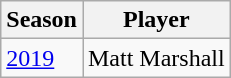<table class="wikitable">
<tr>
<th>Season</th>
<th>Player</th>
</tr>
<tr>
<td><a href='#'>2019</a></td>
<td>Matt Marshall</td>
</tr>
</table>
